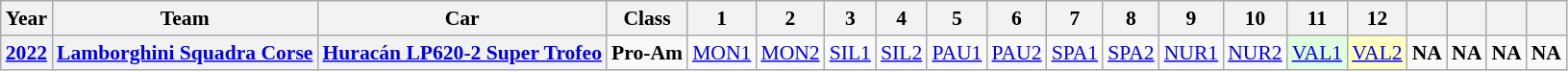<table class="wikitable" style="text-align:center; font-size:90%">
<tr>
<th>Year</th>
<th>Team</th>
<th>Car</th>
<th>Class</th>
<th>1</th>
<th>2</th>
<th>3</th>
<th>4</th>
<th>5</th>
<th>6</th>
<th>7</th>
<th>8</th>
<th>9</th>
<th>10</th>
<th>11</th>
<th>12</th>
<th></th>
<th></th>
<th></th>
<th></th>
</tr>
<tr>
<th><a href='#'>2022</a></th>
<th align="left"> <a href='#'>Lamborghini Squadra Corse</a></th>
<th align="left"><a href='#'>Huracán LP620-2 Super Trofeo</a></th>
<td><strong>Pro-Am</strong></td>
<td><a href='#'>MON1</a></td>
<td><a href='#'>MON2</a></td>
<td><a href='#'>SIL1</a></td>
<td><a href='#'>SIL2</a></td>
<td><a href='#'>PAU1</a></td>
<td><a href='#'>PAU2</a></td>
<td><a href='#'>SPA1</a></td>
<td><a href='#'>SPA2</a></td>
<td><a href='#'>NUR1</a></td>
<td><a href='#'>NUR2</a></td>
<td style="background:#DFFFDF;"><a href='#'>VAL1</a><br></td>
<td style="background:#FFFFBF;"><a href='#'>VAL2</a><br></td>
<td><strong>NA</strong></td>
<td><strong>NA</strong></td>
<td><strong>NA</strong></td>
<td><strong>NA</strong></td>
</tr>
</table>
